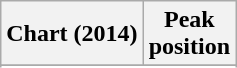<table class="wikitable sortable plainrowheaders" style="text-align:center">
<tr>
<th>Chart (2014)</th>
<th>Peak<br>position</th>
</tr>
<tr>
</tr>
<tr>
</tr>
<tr>
</tr>
</table>
